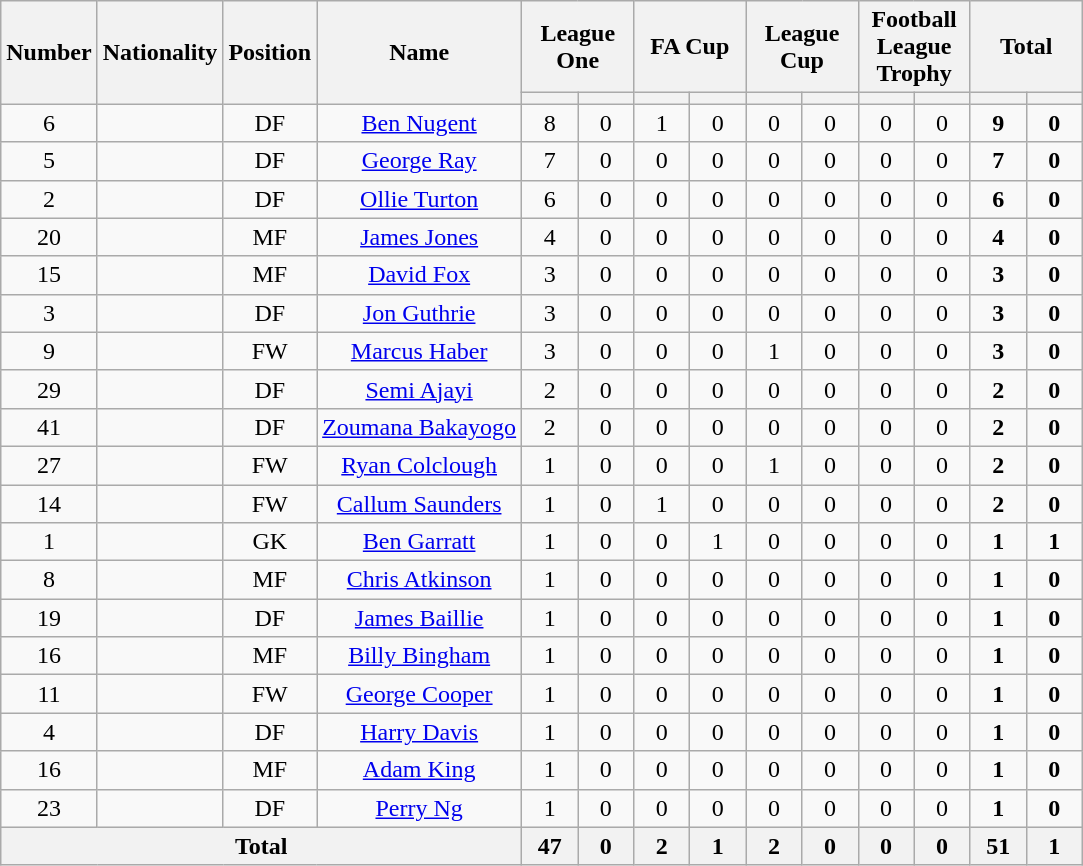<table class="wikitable" style="text-align: center;">
<tr>
<th rowspan="2">Number</th>
<th rowspan="2">Nationality</th>
<th rowspan="2">Position</th>
<th rowspan="2">Name</th>
<th colspan="2">League One</th>
<th colspan="2">FA Cup</th>
<th colspan="2">League Cup</th>
<th colspan="2">Football League Trophy</th>
<th colspan="2">Total</th>
</tr>
<tr>
<th style="width:30px;"></th>
<th style="width:30px;"></th>
<th style="width:30px;"></th>
<th style="width:30px;"></th>
<th style="width:30px;"></th>
<th style="width:30px;"></th>
<th style="width:30px;"></th>
<th style="width:30px;"></th>
<th style="width:30px;"></th>
<th style="width:30px;"></th>
</tr>
<tr>
<td>6</td>
<td></td>
<td>DF</td>
<td><a href='#'>Ben Nugent</a></td>
<td>8</td>
<td>0</td>
<td>1</td>
<td>0</td>
<td>0</td>
<td>0</td>
<td>0</td>
<td>0</td>
<td><strong>9</strong></td>
<td><strong>0</strong></td>
</tr>
<tr>
<td>5</td>
<td></td>
<td>DF</td>
<td><a href='#'>George Ray</a></td>
<td>7</td>
<td>0</td>
<td>0</td>
<td>0</td>
<td>0</td>
<td>0</td>
<td>0</td>
<td>0</td>
<td><strong>7</strong></td>
<td><strong>0</strong></td>
</tr>
<tr>
<td>2</td>
<td></td>
<td>DF</td>
<td><a href='#'>Ollie Turton</a></td>
<td>6</td>
<td>0</td>
<td>0</td>
<td>0</td>
<td>0</td>
<td>0</td>
<td>0</td>
<td>0</td>
<td><strong>6</strong></td>
<td><strong>0</strong></td>
</tr>
<tr>
<td>20</td>
<td></td>
<td>MF</td>
<td><a href='#'>James Jones</a></td>
<td>4</td>
<td>0</td>
<td>0</td>
<td>0</td>
<td>0</td>
<td>0</td>
<td>0</td>
<td>0</td>
<td><strong>4</strong></td>
<td><strong>0</strong></td>
</tr>
<tr>
<td>15</td>
<td></td>
<td>MF</td>
<td><a href='#'>David Fox</a></td>
<td>3</td>
<td>0</td>
<td>0</td>
<td>0</td>
<td>0</td>
<td>0</td>
<td>0</td>
<td>0</td>
<td><strong>3</strong></td>
<td><strong>0</strong></td>
</tr>
<tr>
<td>3</td>
<td></td>
<td>DF</td>
<td><a href='#'>Jon Guthrie</a></td>
<td>3</td>
<td>0</td>
<td>0</td>
<td>0</td>
<td>0</td>
<td>0</td>
<td>0</td>
<td>0</td>
<td><strong>3</strong></td>
<td><strong>0</strong></td>
</tr>
<tr>
<td>9</td>
<td></td>
<td>FW</td>
<td><a href='#'>Marcus Haber</a></td>
<td>3</td>
<td>0</td>
<td>0</td>
<td>0</td>
<td>1</td>
<td>0</td>
<td>0</td>
<td>0</td>
<td><strong>3</strong></td>
<td><strong>0</strong></td>
</tr>
<tr>
<td>29</td>
<td></td>
<td>DF</td>
<td><a href='#'>Semi Ajayi</a></td>
<td>2</td>
<td>0</td>
<td>0</td>
<td>0</td>
<td>0</td>
<td>0</td>
<td>0</td>
<td>0</td>
<td><strong>2</strong></td>
<td><strong>0</strong></td>
</tr>
<tr>
<td>41</td>
<td></td>
<td>DF</td>
<td><a href='#'>Zoumana Bakayogo</a></td>
<td>2</td>
<td>0</td>
<td>0</td>
<td>0</td>
<td>0</td>
<td>0</td>
<td>0</td>
<td>0</td>
<td><strong>2</strong></td>
<td><strong>0</strong></td>
</tr>
<tr>
<td>27</td>
<td></td>
<td>FW</td>
<td><a href='#'>Ryan Colclough</a></td>
<td>1</td>
<td>0</td>
<td>0</td>
<td>0</td>
<td>1</td>
<td>0</td>
<td>0</td>
<td>0</td>
<td><strong>2</strong></td>
<td><strong>0</strong></td>
</tr>
<tr>
<td>14</td>
<td></td>
<td>FW</td>
<td><a href='#'>Callum Saunders</a></td>
<td>1</td>
<td>0</td>
<td>1</td>
<td>0</td>
<td>0</td>
<td>0</td>
<td>0</td>
<td>0</td>
<td><strong>2</strong></td>
<td><strong>0</strong></td>
</tr>
<tr>
<td>1</td>
<td></td>
<td>GK</td>
<td><a href='#'>Ben Garratt</a></td>
<td>1</td>
<td>0</td>
<td>0</td>
<td>1</td>
<td>0</td>
<td>0</td>
<td>0</td>
<td>0</td>
<td><strong>1</strong></td>
<td><strong>1</strong></td>
</tr>
<tr>
<td>8</td>
<td></td>
<td>MF</td>
<td><a href='#'>Chris Atkinson</a></td>
<td>1</td>
<td>0</td>
<td>0</td>
<td>0</td>
<td>0</td>
<td>0</td>
<td>0</td>
<td>0</td>
<td><strong>1</strong></td>
<td><strong>0</strong></td>
</tr>
<tr>
<td>19</td>
<td></td>
<td>DF</td>
<td><a href='#'>James Baillie</a></td>
<td>1</td>
<td>0</td>
<td>0</td>
<td>0</td>
<td>0</td>
<td>0</td>
<td>0</td>
<td>0</td>
<td><strong>1</strong></td>
<td><strong>0</strong></td>
</tr>
<tr>
<td>16</td>
<td></td>
<td>MF</td>
<td><a href='#'>Billy Bingham</a></td>
<td>1</td>
<td>0</td>
<td>0</td>
<td>0</td>
<td>0</td>
<td>0</td>
<td>0</td>
<td>0</td>
<td><strong>1</strong></td>
<td><strong>0</strong></td>
</tr>
<tr>
<td>11</td>
<td></td>
<td>FW</td>
<td><a href='#'>George Cooper</a></td>
<td>1</td>
<td>0</td>
<td>0</td>
<td>0</td>
<td>0</td>
<td>0</td>
<td>0</td>
<td>0</td>
<td><strong>1</strong></td>
<td><strong>0</strong></td>
</tr>
<tr>
<td>4</td>
<td></td>
<td>DF</td>
<td><a href='#'>Harry Davis</a></td>
<td>1</td>
<td>0</td>
<td>0</td>
<td>0</td>
<td>0</td>
<td>0</td>
<td>0</td>
<td>0</td>
<td><strong>1</strong></td>
<td><strong>0</strong></td>
</tr>
<tr>
<td>16</td>
<td></td>
<td>MF</td>
<td><a href='#'>Adam King</a></td>
<td>1</td>
<td>0</td>
<td>0</td>
<td>0</td>
<td>0</td>
<td>0</td>
<td>0</td>
<td>0</td>
<td><strong>1</strong></td>
<td><strong>0</strong></td>
</tr>
<tr>
<td>23</td>
<td></td>
<td>DF</td>
<td><a href='#'>Perry Ng</a></td>
<td>1</td>
<td>0</td>
<td>0</td>
<td>0</td>
<td>0</td>
<td>0</td>
<td>0</td>
<td>0</td>
<td><strong>1</strong></td>
<td><strong>0</strong></td>
</tr>
<tr>
<th colspan=4>Total</th>
<th>47</th>
<th>0</th>
<th>2</th>
<th>1</th>
<th>2</th>
<th>0</th>
<th>0</th>
<th>0</th>
<th>51</th>
<th>1</th>
</tr>
</table>
